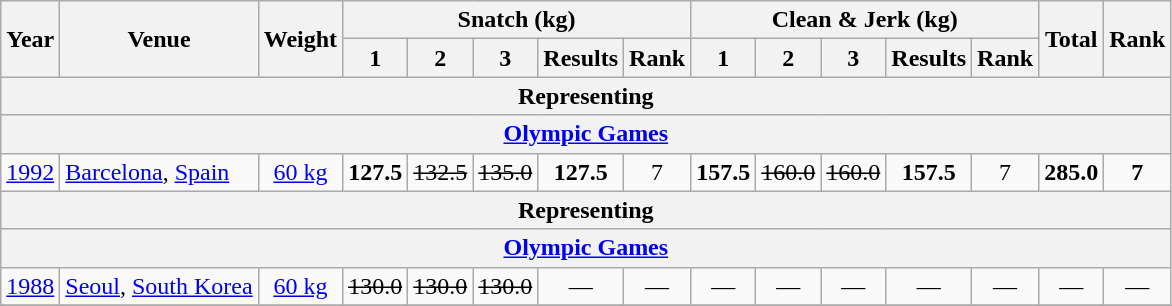<table class = "wikitable" style="text-align:center;">
<tr>
<th rowspan=2>Year</th>
<th rowspan=2>Venue</th>
<th rowspan=2>Weight</th>
<th colspan=5>Snatch (kg)</th>
<th colspan=5>Clean & Jerk (kg)</th>
<th rowspan=2>Total</th>
<th rowspan=2>Rank</th>
</tr>
<tr>
<th>1</th>
<th>2</th>
<th>3</th>
<th>Results</th>
<th>Rank</th>
<th>1</th>
<th>2</th>
<th>3</th>
<th>Results</th>
<th>Rank</th>
</tr>
<tr>
<th colspan=15>Representing </th>
</tr>
<tr>
<th colspan=15><a href='#'>Olympic Games</a></th>
</tr>
<tr>
<td><a href='#'>1992</a></td>
<td align=left> <a href='#'>Barcelona</a>, <a href='#'>Spain</a></td>
<td><a href='#'>60 kg</a></td>
<td><strong>127.5</strong></td>
<td><s>132.5</s></td>
<td><s>135.0</s></td>
<td><strong>127.5</strong></td>
<td>7</td>
<td><strong>157.5</strong></td>
<td><s>160.0</s></td>
<td><s>160.0</s></td>
<td><strong>157.5</strong></td>
<td>7</td>
<td><strong>285.0</strong></td>
<td><strong>7</strong></td>
</tr>
<tr>
<th colspan=15>Representing </th>
</tr>
<tr>
<th colspan=15><a href='#'>Olympic Games</a></th>
</tr>
<tr>
<td><a href='#'>1988</a></td>
<td align=left> <a href='#'>Seoul</a>, <a href='#'>South Korea</a></td>
<td><a href='#'>60 kg</a></td>
<td><s>130.0</s></td>
<td><s>130.0</s></td>
<td><s>130.0</s></td>
<td>—</td>
<td>—</td>
<td>—</td>
<td>—</td>
<td>—</td>
<td>—</td>
<td>—</td>
<td>—</td>
<td>—</td>
</tr>
<tr>
</tr>
</table>
